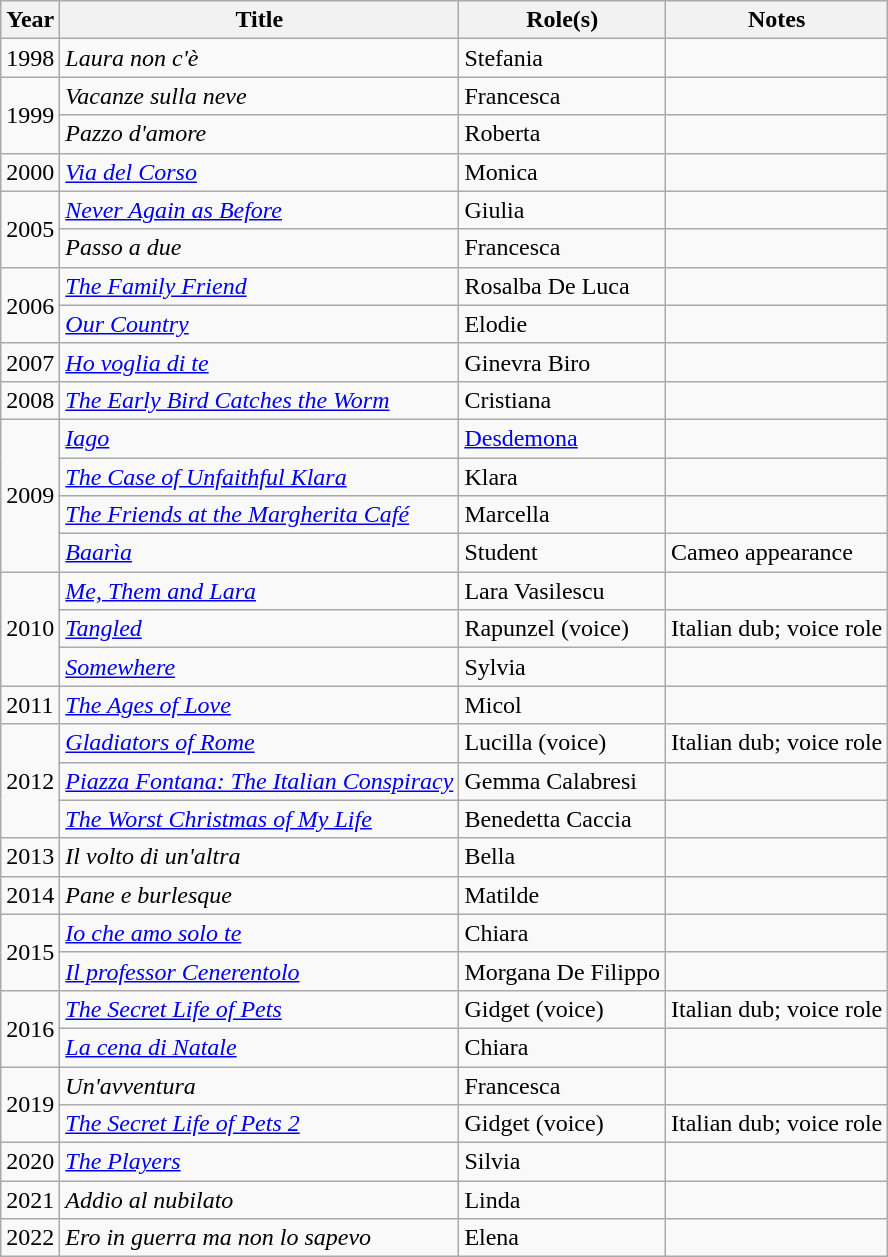<table class="wikitable plainrowheaders sortable">
<tr>
<th scope="col">Year</th>
<th scope="col">Title</th>
<th scope="col">Role(s)</th>
<th scope="col" class="unsortable">Notes</th>
</tr>
<tr>
<td>1998</td>
<td><em>Laura non c'è</em></td>
<td>Stefania</td>
<td></td>
</tr>
<tr>
<td rowspan="2">1999</td>
<td><em>Vacanze sulla neve</em></td>
<td>Francesca</td>
<td></td>
</tr>
<tr>
<td><em>Pazzo d'amore</em></td>
<td>Roberta</td>
<td></td>
</tr>
<tr>
<td>2000</td>
<td><em><a href='#'>Via del Corso</a></em></td>
<td>Monica</td>
<td></td>
</tr>
<tr>
<td rowspan="2">2005</td>
<td><em><a href='#'>Never Again as Before</a></em></td>
<td>Giulia</td>
<td></td>
</tr>
<tr>
<td><em>Passo a due</em></td>
<td>Francesca</td>
<td></td>
</tr>
<tr>
<td rowspan="2">2006</td>
<td><em><a href='#'>The Family Friend</a></em></td>
<td>Rosalba De Luca</td>
<td></td>
</tr>
<tr>
<td><em><a href='#'>Our Country</a></em></td>
<td>Elodie</td>
<td></td>
</tr>
<tr>
<td>2007</td>
<td><em><a href='#'>Ho voglia di te</a></em></td>
<td>Ginevra Biro</td>
<td></td>
</tr>
<tr>
<td>2008</td>
<td><em><a href='#'>The Early Bird Catches the Worm</a></em></td>
<td>Cristiana</td>
<td></td>
</tr>
<tr>
<td rowspan="4">2009</td>
<td><em><a href='#'>Iago</a></em></td>
<td><a href='#'>Desdemona</a></td>
<td></td>
</tr>
<tr>
<td><em><a href='#'>The Case of Unfaithful Klara</a></em></td>
<td>Klara</td>
<td></td>
</tr>
<tr>
<td><em><a href='#'>The Friends at the Margherita Café</a></em></td>
<td>Marcella</td>
<td></td>
</tr>
<tr>
<td><em><a href='#'>Baarìa</a></em></td>
<td>Student</td>
<td>Cameo appearance</td>
</tr>
<tr>
<td rowspan="3">2010</td>
<td><em><a href='#'>Me, Them and Lara</a></em></td>
<td>Lara Vasilescu</td>
<td></td>
</tr>
<tr>
<td><em><a href='#'>Tangled</a></em></td>
<td>Rapunzel (voice)</td>
<td>Italian dub; voice role</td>
</tr>
<tr>
<td><em><a href='#'>Somewhere</a></em></td>
<td>Sylvia</td>
<td></td>
</tr>
<tr>
<td>2011</td>
<td><em><a href='#'>The Ages of Love</a></em></td>
<td>Micol</td>
<td></td>
</tr>
<tr>
<td rowspan="3">2012</td>
<td><em><a href='#'>Gladiators of Rome</a></em></td>
<td>Lucilla (voice)</td>
<td>Italian dub; voice role</td>
</tr>
<tr>
<td><em><a href='#'>Piazza Fontana: The Italian Conspiracy</a></em></td>
<td>Gemma Calabresi</td>
<td></td>
</tr>
<tr>
<td><em><a href='#'>The Worst Christmas of My Life</a></em></td>
<td>Benedetta Caccia</td>
<td></td>
</tr>
<tr>
<td>2013</td>
<td><em>Il volto di un'altra</em></td>
<td>Bella</td>
<td></td>
</tr>
<tr>
<td>2014</td>
<td><em>Pane e burlesque</em></td>
<td>Matilde</td>
<td></td>
</tr>
<tr>
<td rowspan="2">2015</td>
<td><em><a href='#'>Io che amo solo te</a></em></td>
<td>Chiara</td>
<td></td>
</tr>
<tr>
<td><em><a href='#'>Il professor Cenerentolo</a></em></td>
<td>Morgana De Filippo</td>
<td></td>
</tr>
<tr>
<td rowspan="2">2016</td>
<td><em><a href='#'>The Secret Life of Pets</a></em></td>
<td>Gidget (voice)</td>
<td>Italian dub; voice role</td>
</tr>
<tr>
<td><em><a href='#'>La cena di Natale</a></em></td>
<td>Chiara</td>
<td></td>
</tr>
<tr>
<td rowspan="2">2019</td>
<td><em>Un'avventura</em></td>
<td>Francesca</td>
<td></td>
</tr>
<tr>
<td><em><a href='#'>The Secret Life of Pets 2</a></em></td>
<td>Gidget (voice)</td>
<td>Italian dub; voice role</td>
</tr>
<tr>
<td>2020</td>
<td><em><a href='#'>The Players</a></em></td>
<td>Silvia</td>
<td></td>
</tr>
<tr>
<td>2021</td>
<td><em>Addio al nubilato</em></td>
<td>Linda</td>
<td></td>
</tr>
<tr>
<td>2022</td>
<td><em>Ero in guerra ma non lo sapevo</em></td>
<td>Elena</td>
<td></td>
</tr>
</table>
